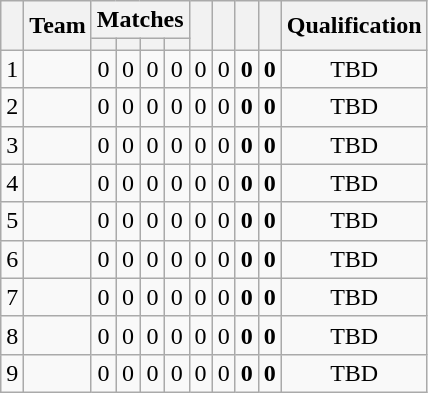<table class="wikitable" style="text-align:center;">
<tr>
<th rowspan="2"></th>
<th rowspan="2">Team</th>
<th colspan="4">Matches</th>
<th rowspan="2"></th>
<th rowspan="2"></th>
<th rowspan="2"></th>
<th rowspan="2"></th>
<th rowspan="2">Qualification</th>
</tr>
<tr>
<th></th>
<th></th>
<th></th>
<th></th>
</tr>
<tr>
<td>1</td>
<td style="text-align:left;"></td>
<td>0</td>
<td>0</td>
<td>0</td>
<td>0</td>
<td>0</td>
<td>0</td>
<td><strong>0</strong></td>
<td><strong>0</strong></td>
<td>TBD</td>
</tr>
<tr>
<td>2</td>
<td style="text-align:left;"></td>
<td>0</td>
<td>0</td>
<td>0</td>
<td>0</td>
<td>0</td>
<td>0</td>
<td><strong>0</strong></td>
<td><strong>0</strong></td>
<td>TBD</td>
</tr>
<tr>
<td>3</td>
<td style="text-align:left;"></td>
<td>0</td>
<td>0</td>
<td>0</td>
<td>0</td>
<td>0</td>
<td>0</td>
<td><strong>0</strong></td>
<td><strong>0</strong></td>
<td>TBD</td>
</tr>
<tr>
<td>4</td>
<td style="text-align:left;"></td>
<td>0</td>
<td>0</td>
<td>0</td>
<td>0</td>
<td>0</td>
<td>0</td>
<td><strong>0</strong></td>
<td><strong>0</strong></td>
<td>TBD</td>
</tr>
<tr>
<td>5</td>
<td style="text-align:left;"></td>
<td>0</td>
<td>0</td>
<td>0</td>
<td>0</td>
<td>0</td>
<td>0</td>
<td><strong>0</strong></td>
<td><strong>0</strong></td>
<td>TBD</td>
</tr>
<tr>
<td>6</td>
<td style="text-align:left;"></td>
<td>0</td>
<td>0</td>
<td>0</td>
<td>0</td>
<td>0</td>
<td>0</td>
<td><strong>0</strong></td>
<td><strong>0</strong></td>
<td>TBD</td>
</tr>
<tr>
<td>7</td>
<td style="text-align:left;"></td>
<td>0</td>
<td>0</td>
<td>0</td>
<td>0</td>
<td>0</td>
<td>0</td>
<td><strong>0</strong></td>
<td><strong>0</strong></td>
<td>TBD</td>
</tr>
<tr>
<td>8</td>
<td style="text-align:left;"></td>
<td>0</td>
<td>0</td>
<td>0</td>
<td>0</td>
<td>0</td>
<td>0</td>
<td><strong>0</strong></td>
<td><strong>0</strong></td>
<td>TBD</td>
</tr>
<tr>
<td>9</td>
<td style="text-align:left;"></td>
<td>0</td>
<td>0</td>
<td>0</td>
<td>0</td>
<td>0</td>
<td>0</td>
<td><strong>0</strong></td>
<td><strong>0</strong></td>
<td>TBD</td>
</tr>
</table>
